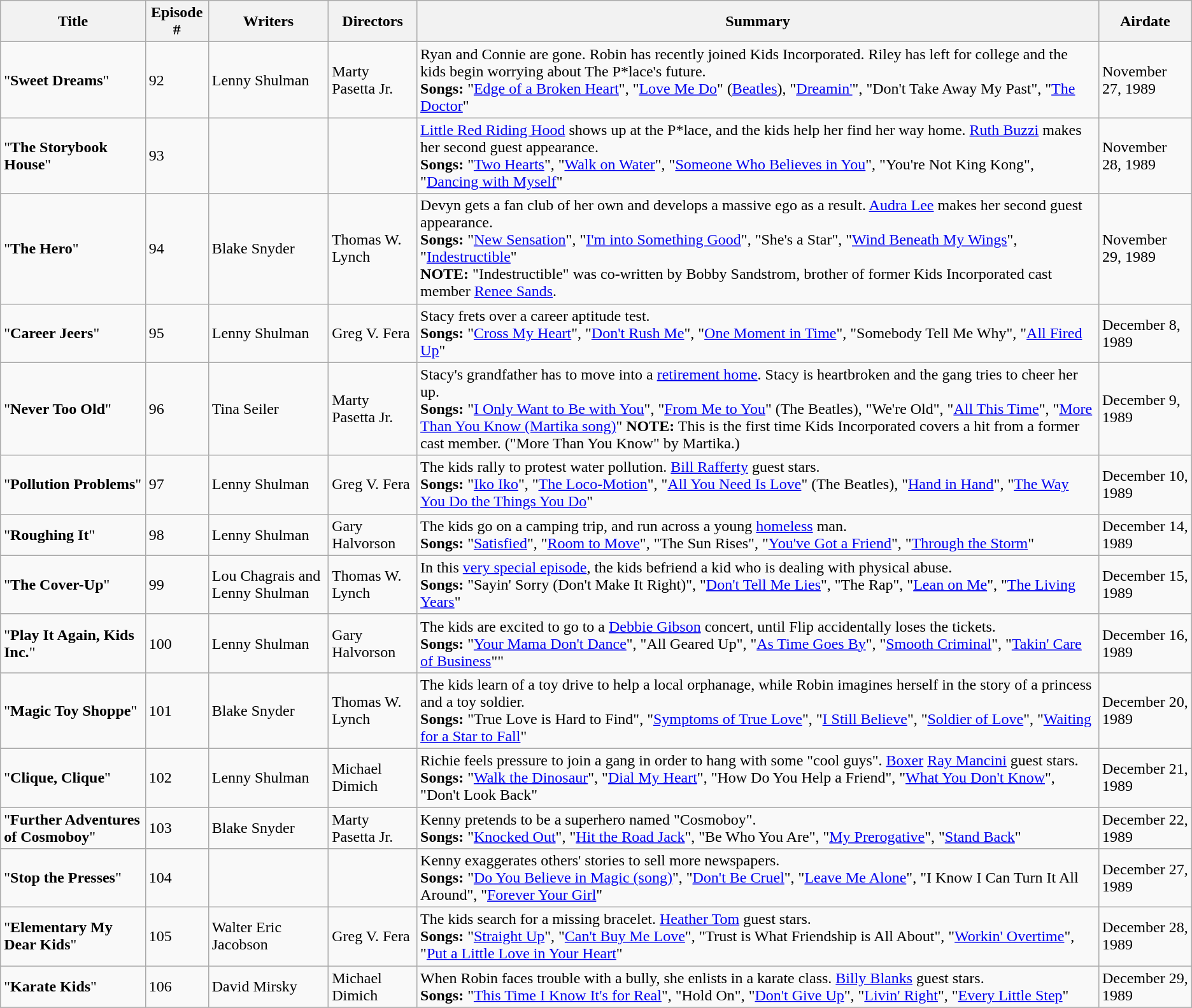<table class="wikitable">
<tr>
<th>Title</th>
<th>Episode #</th>
<th>Writers</th>
<th>Directors</th>
<th>Summary</th>
<th>Airdate</th>
</tr>
<tr>
<td>"<strong>Sweet Dreams</strong>"</td>
<td>92</td>
<td>Lenny Shulman</td>
<td>Marty Pasetta Jr.</td>
<td>Ryan and Connie are gone. Robin has recently joined Kids Incorporated. Riley has left for college and the kids begin worrying about The P*lace's future.<br><strong>Songs:</strong> "<a href='#'>Edge of a Broken Heart</a>", "<a href='#'>Love Me Do</a>" (<a href='#'>Beatles</a>), "<a href='#'>Dreamin'</a>", "Don't Take Away My Past", "<a href='#'>The Doctor</a>"</td>
<td>November 27, 1989</td>
</tr>
<tr>
<td>"<strong>The Storybook House</strong>"</td>
<td>93</td>
<td></td>
<td></td>
<td><a href='#'>Little Red Riding Hood</a> shows up at the P*lace, and the kids help her find her way home. <a href='#'>Ruth Buzzi</a> makes her second guest appearance.<br><strong>Songs:</strong> "<a href='#'>Two Hearts</a>", "<a href='#'>Walk on Water</a>", "<a href='#'>Someone Who Believes in You</a>", "You're Not King Kong", "<a href='#'>Dancing with Myself</a>"</td>
<td>November 28, 1989</td>
</tr>
<tr>
<td>"<strong>The Hero</strong>"</td>
<td>94</td>
<td>Blake Snyder</td>
<td>Thomas W. Lynch</td>
<td>Devyn gets a fan club of her own and develops a massive ego as a result. <a href='#'>Audra Lee</a> makes her second guest appearance.<br><strong>Songs:</strong> "<a href='#'>New Sensation</a>", "<a href='#'>I'm into Something Good</a>", "She's a Star", "<a href='#'>Wind Beneath My Wings</a>", "<a href='#'>Indestructible</a>"<br><strong>NOTE:</strong> "Indestructible" was co-written by Bobby Sandstrom, brother of former Kids Incorporated cast member <a href='#'>Renee Sands</a>.</td>
<td>November 29, 1989</td>
</tr>
<tr>
<td>"<strong>Career Jeers</strong>"</td>
<td>95</td>
<td>Lenny Shulman</td>
<td>Greg V. Fera</td>
<td>Stacy frets over a career aptitude test.<br><strong>Songs:</strong> "<a href='#'>Cross My Heart</a>", "<a href='#'>Don't Rush Me</a>", "<a href='#'>One Moment in Time</a>", "Somebody Tell Me Why", "<a href='#'>All Fired Up</a>"</td>
<td>December 8, 1989</td>
</tr>
<tr>
<td>"<strong>Never Too Old</strong>"</td>
<td>96</td>
<td>Tina Seiler</td>
<td>Marty Pasetta Jr.</td>
<td>Stacy's grandfather has to move into a <a href='#'>retirement home</a>. Stacy is heartbroken and the gang tries to cheer her up.<br><strong>Songs:</strong> "<a href='#'>I Only Want to Be with You</a>", "<a href='#'>From Me to You</a>" (The Beatles), "We're Old", "<a href='#'>All This Time</a>", "<a href='#'>More Than You Know (Martika song)</a>"  <strong>NOTE:</strong> This is the first time Kids Incorporated covers a hit from a former cast member. ("More Than You Know" by Martika.)</td>
<td>December 9, 1989</td>
</tr>
<tr>
<td>"<strong>Pollution Problems</strong>"</td>
<td>97</td>
<td>Lenny Shulman</td>
<td>Greg V. Fera</td>
<td>The kids rally to protest water pollution. <a href='#'>Bill Rafferty</a> guest stars.<br><strong>Songs:</strong> "<a href='#'>Iko Iko</a>", "<a href='#'>The Loco-Motion</a>", "<a href='#'>All You Need Is Love</a>" (The Beatles), "<a href='#'>Hand in Hand</a>", "<a href='#'>The Way You Do the Things You Do</a>"</td>
<td>December 10, 1989</td>
</tr>
<tr>
<td>"<strong>Roughing It</strong>"</td>
<td>98</td>
<td>Lenny Shulman</td>
<td>Gary Halvorson</td>
<td>The kids go on a camping trip, and run across a young <a href='#'>homeless</a> man.<br><strong>Songs:</strong> "<a href='#'>Satisfied</a>", "<a href='#'>Room to Move</a>", "The Sun Rises", "<a href='#'>You've Got a Friend</a>", "<a href='#'>Through the Storm</a>"</td>
<td>December 14, 1989</td>
</tr>
<tr>
<td>"<strong>The Cover-Up</strong>"</td>
<td>99</td>
<td>Lou Chagrais and Lenny Shulman</td>
<td>Thomas W. Lynch</td>
<td>In this <a href='#'>very special episode</a>, the kids befriend a kid who is dealing with physical abuse.<br><strong>Songs:</strong> "Sayin' Sorry (Don't Make It Right)", "<a href='#'>Don't Tell Me Lies</a>", "The Rap", "<a href='#'>Lean on Me</a>", "<a href='#'>The Living Years</a>"</td>
<td>December 15, 1989</td>
</tr>
<tr>
<td>"<strong>Play It Again, Kids Inc.</strong>"</td>
<td>100</td>
<td>Lenny Shulman</td>
<td>Gary Halvorson</td>
<td>The kids are excited to go to a <a href='#'>Debbie Gibson</a> concert, until Flip accidentally loses the tickets.<br><strong>Songs:</strong> "<a href='#'>Your Mama Don't Dance</a>", "All Geared Up", "<a href='#'>As Time Goes By</a>", "<a href='#'>Smooth Criminal</a>", "<a href='#'>Takin' Care of Business</a>""</td>
<td>December 16, 1989</td>
</tr>
<tr>
<td>"<strong>Magic Toy Shoppe</strong>"</td>
<td>101</td>
<td>Blake Snyder</td>
<td>Thomas W. Lynch</td>
<td>The kids learn of a toy drive to help a local orphanage, while Robin imagines herself in the story of a princess and a toy soldier.<br><strong>Songs:</strong> "True Love is Hard to Find", "<a href='#'>Symptoms of True Love</a>", "<a href='#'>I Still Believe</a>", "<a href='#'>Soldier of Love</a>", "<a href='#'>Waiting for a Star to Fall</a>"</td>
<td>December 20, 1989</td>
</tr>
<tr>
<td>"<strong>Clique, Clique</strong>"</td>
<td>102</td>
<td>Lenny Shulman</td>
<td>Michael Dimich</td>
<td>Richie feels pressure to join a gang in order to hang with some "cool guys". <a href='#'>Boxer</a> <a href='#'>Ray Mancini</a> guest stars.<br><strong>Songs:</strong> "<a href='#'>Walk the Dinosaur</a>", "<a href='#'>Dial My Heart</a>", "How Do You Help a Friend", "<a href='#'>What You Don't Know</a>", "Don't Look Back"</td>
<td>December 21, 1989</td>
</tr>
<tr>
<td>"<strong>Further Adventures of Cosmoboy</strong>"</td>
<td>103</td>
<td>Blake Snyder</td>
<td>Marty Pasetta Jr.</td>
<td>Kenny pretends to be a superhero named "Cosmoboy".<br><strong>Songs:</strong> "<a href='#'>Knocked Out</a>", "<a href='#'>Hit the Road Jack</a>", "Be Who You Are", "<a href='#'>My Prerogative</a>", "<a href='#'>Stand Back</a>"</td>
<td>December 22, 1989</td>
</tr>
<tr>
<td>"<strong>Stop the Presses</strong>"</td>
<td>104</td>
<td></td>
<td></td>
<td>Kenny exaggerates others' stories to sell more newspapers.<br><strong>Songs:</strong> "<a href='#'>Do You Believe in Magic (song)</a>", "<a href='#'>Don't Be Cruel</a>", "<a href='#'>Leave Me Alone</a>", "I Know I Can Turn It All Around", "<a href='#'>Forever Your Girl</a>"</td>
<td>December 27, 1989</td>
</tr>
<tr>
<td>"<strong>Elementary My Dear Kids</strong>"</td>
<td>105</td>
<td>Walter Eric Jacobson</td>
<td>Greg V. Fera</td>
<td>The kids search for a missing bracelet. <a href='#'>Heather Tom</a> guest stars.<br><strong>Songs:</strong> "<a href='#'>Straight Up</a>", "<a href='#'>Can't Buy Me Love</a>", "Trust is What Friendship is All About", "<a href='#'>Workin' Overtime</a>", "<a href='#'>Put a Little Love in Your Heart</a>"</td>
<td>December 28, 1989</td>
</tr>
<tr>
<td>"<strong>Karate Kids</strong>"</td>
<td>106</td>
<td>David Mirsky</td>
<td>Michael Dimich</td>
<td>When Robin faces trouble with a bully, she enlists in a karate class. <a href='#'>Billy Blanks</a> guest stars.<br><strong>Songs:</strong> "<a href='#'>This Time I Know It's for Real</a>", "Hold On", "<a href='#'>Don't Give Up</a>", "<a href='#'>Livin' Right</a>", "<a href='#'>Every Little Step</a>"</td>
<td>December 29, 1989</td>
</tr>
<tr>
</tr>
</table>
